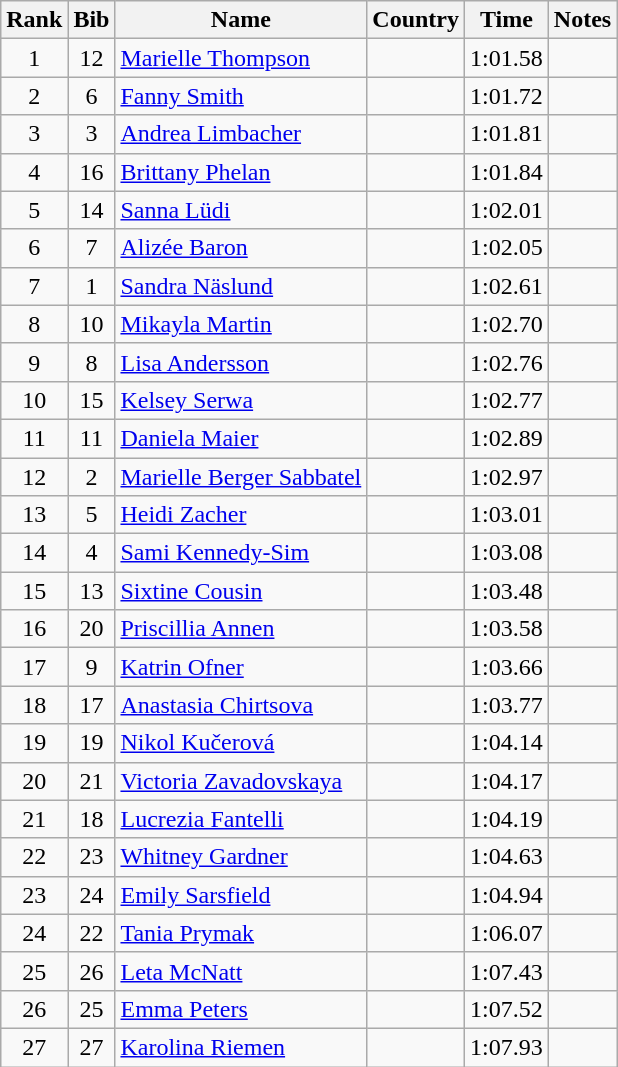<table class="wikitable sortable" style="text-align:center">
<tr>
<th>Rank</th>
<th>Bib</th>
<th>Name</th>
<th>Country</th>
<th>Time</th>
<th>Notes</th>
</tr>
<tr>
<td>1</td>
<td>12</td>
<td align=left><a href='#'>Marielle Thompson</a></td>
<td align=left></td>
<td>1:01.58</td>
<td></td>
</tr>
<tr>
<td>2</td>
<td>6</td>
<td align=left><a href='#'>Fanny Smith</a></td>
<td align=left></td>
<td>1:01.72</td>
<td></td>
</tr>
<tr>
<td>3</td>
<td>3</td>
<td align=left><a href='#'>Andrea Limbacher</a></td>
<td align=left></td>
<td>1:01.81</td>
<td></td>
</tr>
<tr>
<td>4</td>
<td>16</td>
<td align=left><a href='#'>Brittany Phelan</a></td>
<td align=left></td>
<td>1:01.84</td>
<td></td>
</tr>
<tr>
<td>5</td>
<td>14</td>
<td align=left><a href='#'>Sanna Lüdi</a></td>
<td align=left></td>
<td>1:02.01</td>
<td></td>
</tr>
<tr>
<td>6</td>
<td>7</td>
<td align=left><a href='#'>Alizée Baron</a></td>
<td align=left></td>
<td>1:02.05</td>
<td></td>
</tr>
<tr>
<td>7</td>
<td>1</td>
<td align=left><a href='#'>Sandra Näslund</a></td>
<td align=left></td>
<td>1:02.61</td>
<td></td>
</tr>
<tr>
<td>8</td>
<td>10</td>
<td align=left><a href='#'>Mikayla Martin</a></td>
<td align=left></td>
<td>1:02.70</td>
<td></td>
</tr>
<tr>
<td>9</td>
<td>8</td>
<td align=left><a href='#'>Lisa Andersson</a></td>
<td align=left></td>
<td>1:02.76</td>
<td></td>
</tr>
<tr>
<td>10</td>
<td>15</td>
<td align=left><a href='#'>Kelsey Serwa</a></td>
<td align=left></td>
<td>1:02.77</td>
<td></td>
</tr>
<tr>
<td>11</td>
<td>11</td>
<td align=left><a href='#'>Daniela Maier</a></td>
<td align=left></td>
<td>1:02.89</td>
<td></td>
</tr>
<tr>
<td>12</td>
<td>2</td>
<td align=left><a href='#'>Marielle Berger Sabbatel</a></td>
<td align=left></td>
<td>1:02.97</td>
<td></td>
</tr>
<tr>
<td>13</td>
<td>5</td>
<td align=left><a href='#'>Heidi Zacher</a></td>
<td align=left></td>
<td>1:03.01</td>
<td></td>
</tr>
<tr>
<td>14</td>
<td>4</td>
<td align=left><a href='#'>Sami Kennedy-Sim</a></td>
<td align=left></td>
<td>1:03.08</td>
<td></td>
</tr>
<tr>
<td>15</td>
<td>13</td>
<td align=left><a href='#'>Sixtine Cousin</a></td>
<td align=left></td>
<td>1:03.48</td>
<td></td>
</tr>
<tr>
<td>16</td>
<td>20</td>
<td align=left><a href='#'>Priscillia Annen</a></td>
<td align=left></td>
<td>1:03.58</td>
<td></td>
</tr>
<tr>
<td>17</td>
<td>9</td>
<td align=left><a href='#'>Katrin Ofner</a></td>
<td align=left></td>
<td>1:03.66</td>
<td></td>
</tr>
<tr>
<td>18</td>
<td>17</td>
<td align=left><a href='#'>Anastasia Chirtsova</a></td>
<td align=left></td>
<td>1:03.77</td>
<td></td>
</tr>
<tr>
<td>19</td>
<td>19</td>
<td align=left><a href='#'>Nikol Kučerová</a></td>
<td align=left></td>
<td>1:04.14</td>
<td></td>
</tr>
<tr>
<td>20</td>
<td>21</td>
<td align=left><a href='#'>Victoria Zavadovskaya</a></td>
<td align=left></td>
<td>1:04.17</td>
<td></td>
</tr>
<tr>
<td>21</td>
<td>18</td>
<td align=left><a href='#'>Lucrezia Fantelli</a></td>
<td align=left></td>
<td>1:04.19</td>
<td></td>
</tr>
<tr>
<td>22</td>
<td>23</td>
<td align=left><a href='#'>Whitney Gardner</a></td>
<td align=left></td>
<td>1:04.63</td>
<td></td>
</tr>
<tr>
<td>23</td>
<td>24</td>
<td align=left><a href='#'>Emily Sarsfield</a></td>
<td align=left></td>
<td>1:04.94</td>
<td></td>
</tr>
<tr>
<td>24</td>
<td>22</td>
<td align=left><a href='#'>Tania Prymak</a></td>
<td align=left></td>
<td>1:06.07</td>
<td></td>
</tr>
<tr>
<td>25</td>
<td>26</td>
<td align=left><a href='#'>Leta McNatt</a></td>
<td align=left></td>
<td>1:07.43</td>
<td></td>
</tr>
<tr>
<td>26</td>
<td>25</td>
<td align=left><a href='#'>Emma Peters</a></td>
<td align=left></td>
<td>1:07.52</td>
<td></td>
</tr>
<tr>
<td>27</td>
<td>27</td>
<td align=left><a href='#'>Karolina Riemen</a></td>
<td align=left></td>
<td>1:07.93</td>
<td></td>
</tr>
</table>
